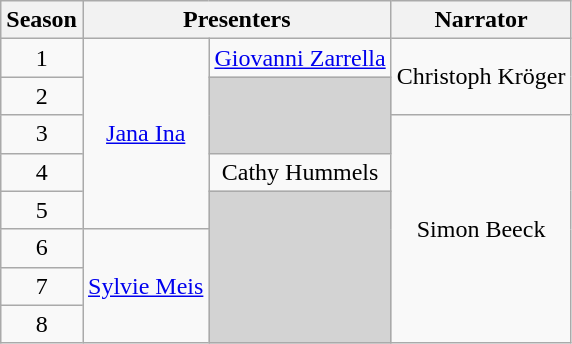<table class="wikitable" style="text-align:center;">
<tr>
<th>Season</th>
<th colspan="2">Presenters</th>
<th>Narrator</th>
</tr>
<tr>
<td>1</td>
<td rowspan="5"><a href='#'>Jana Ina</a></td>
<td><a href='#'>Giovanni Zarrella</a></td>
<td rowspan="2">Christoph Kröger</td>
</tr>
<tr>
<td>2</td>
<td rowspan="2" style="background:lightgrey"></td>
</tr>
<tr>
<td>3</td>
<td rowspan="6">Simon Beeck</td>
</tr>
<tr>
<td>4</td>
<td>Cathy Hummels</td>
</tr>
<tr>
<td>5</td>
<td rowspan="4" style="background:lightgrey"></td>
</tr>
<tr>
<td>6</td>
<td rowspan="3"><a href='#'>Sylvie Meis</a></td>
</tr>
<tr>
<td>7</td>
</tr>
<tr>
<td>8</td>
</tr>
</table>
